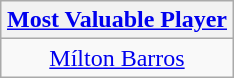<table class=wikitable style="text-align:center; margin:auto">
<tr>
<th><a href='#'>Most Valuable Player</a></th>
</tr>
<tr>
<td> <a href='#'>Mílton Barros</a></td>
</tr>
</table>
